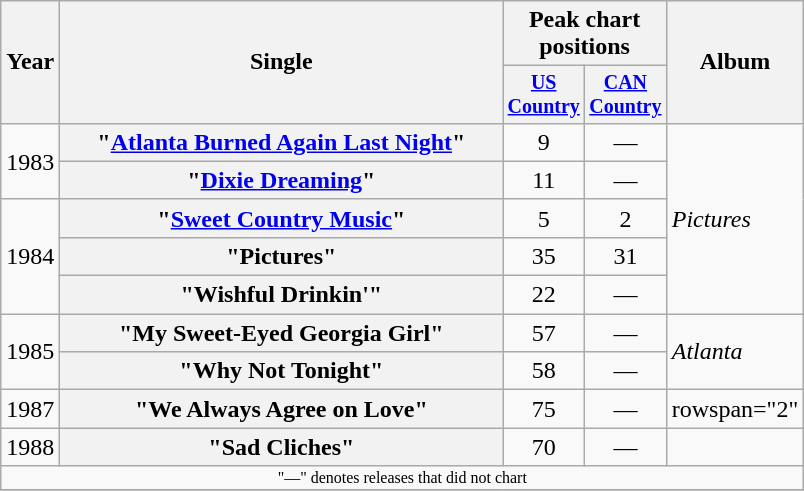<table class="wikitable plainrowheaders" style="text-align:center;">
<tr>
<th rowspan="2">Year</th>
<th rowspan="2" style="width:18em;">Single</th>
<th colspan="2">Peak chart<br>positions</th>
<th rowspan="2">Album</th>
</tr>
<tr style="font-size:smaller;">
<th width="45"><a href='#'>US Country</a><br></th>
<th width="45"><a href='#'>CAN Country</a><br></th>
</tr>
<tr>
<td rowspan="2">1983</td>
<th scope="row">"<a href='#'>Atlanta Burned Again Last Night</a>"</th>
<td>9</td>
<td>—</td>
<td align="left" rowspan="5"><em>Pictures</em></td>
</tr>
<tr>
<th scope="row">"<a href='#'>Dixie Dreaming</a>"</th>
<td>11</td>
<td>—</td>
</tr>
<tr>
<td rowspan="3">1984</td>
<th scope="row">"<a href='#'>Sweet Country Music</a>"</th>
<td>5</td>
<td>2</td>
</tr>
<tr>
<th scope="row">"Pictures"</th>
<td>35</td>
<td>31</td>
</tr>
<tr>
<th scope="row">"Wishful Drinkin'"</th>
<td>22</td>
<td>—</td>
</tr>
<tr>
<td rowspan="2">1985</td>
<th scope="row">"My Sweet-Eyed Georgia Girl"</th>
<td>57</td>
<td>—</td>
<td align="left" rowspan="2"><em>Atlanta</em></td>
</tr>
<tr>
<th scope="row">"Why Not Tonight"</th>
<td>58</td>
<td>—</td>
</tr>
<tr>
<td>1987</td>
<th scope="row">"We Always Agree on Love"</th>
<td>75</td>
<td>—</td>
<td>rowspan="2" </td>
</tr>
<tr>
<td>1988</td>
<th scope="row">"Sad Cliches"</th>
<td>70</td>
<td>—</td>
</tr>
<tr>
<td colspan="10" style="font-size:8pt">"—" denotes releases that did not chart</td>
</tr>
<tr>
</tr>
</table>
